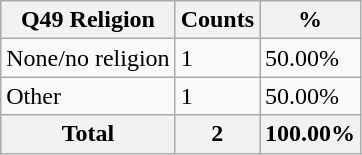<table class="wikitable sortable">
<tr>
<th>Q49 Religion</th>
<th>Counts</th>
<th>%</th>
</tr>
<tr>
<td>None/no religion</td>
<td>1</td>
<td>50.00%</td>
</tr>
<tr>
<td>Other</td>
<td>1</td>
<td>50.00%</td>
</tr>
<tr>
<th>Total</th>
<th>2</th>
<th>100.00%</th>
</tr>
</table>
